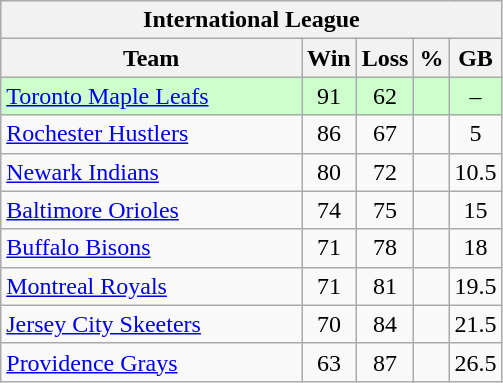<table class="wikitable">
<tr>
<th colspan="5">International League</th>
</tr>
<tr>
<th width="60%">Team</th>
<th>Win</th>
<th>Loss</th>
<th>%</th>
<th>GB</th>
</tr>
<tr align=center bgcolor=ccffcc>
<td align=left><a href='#'>Toronto Maple Leafs</a></td>
<td>91</td>
<td>62</td>
<td></td>
<td>–</td>
</tr>
<tr align=center>
<td align=left><a href='#'>Rochester Hustlers</a></td>
<td>86</td>
<td>67</td>
<td></td>
<td>5</td>
</tr>
<tr align=center>
<td align=left><a href='#'>Newark Indians</a></td>
<td>80</td>
<td>72</td>
<td></td>
<td>10.5</td>
</tr>
<tr align=center>
<td align=left><a href='#'>Baltimore Orioles</a></td>
<td>74</td>
<td>75</td>
<td></td>
<td>15</td>
</tr>
<tr align=center>
<td align=left><a href='#'>Buffalo Bisons</a></td>
<td>71</td>
<td>78</td>
<td></td>
<td>18</td>
</tr>
<tr align=center>
<td align=left><a href='#'>Montreal Royals</a></td>
<td>71</td>
<td>81</td>
<td></td>
<td>19.5</td>
</tr>
<tr align=center>
<td align=left><a href='#'>Jersey City Skeeters</a></td>
<td>70</td>
<td>84</td>
<td></td>
<td>21.5</td>
</tr>
<tr align=center>
<td align=left><a href='#'>Providence Grays</a></td>
<td>63</td>
<td>87</td>
<td></td>
<td>26.5</td>
</tr>
</table>
